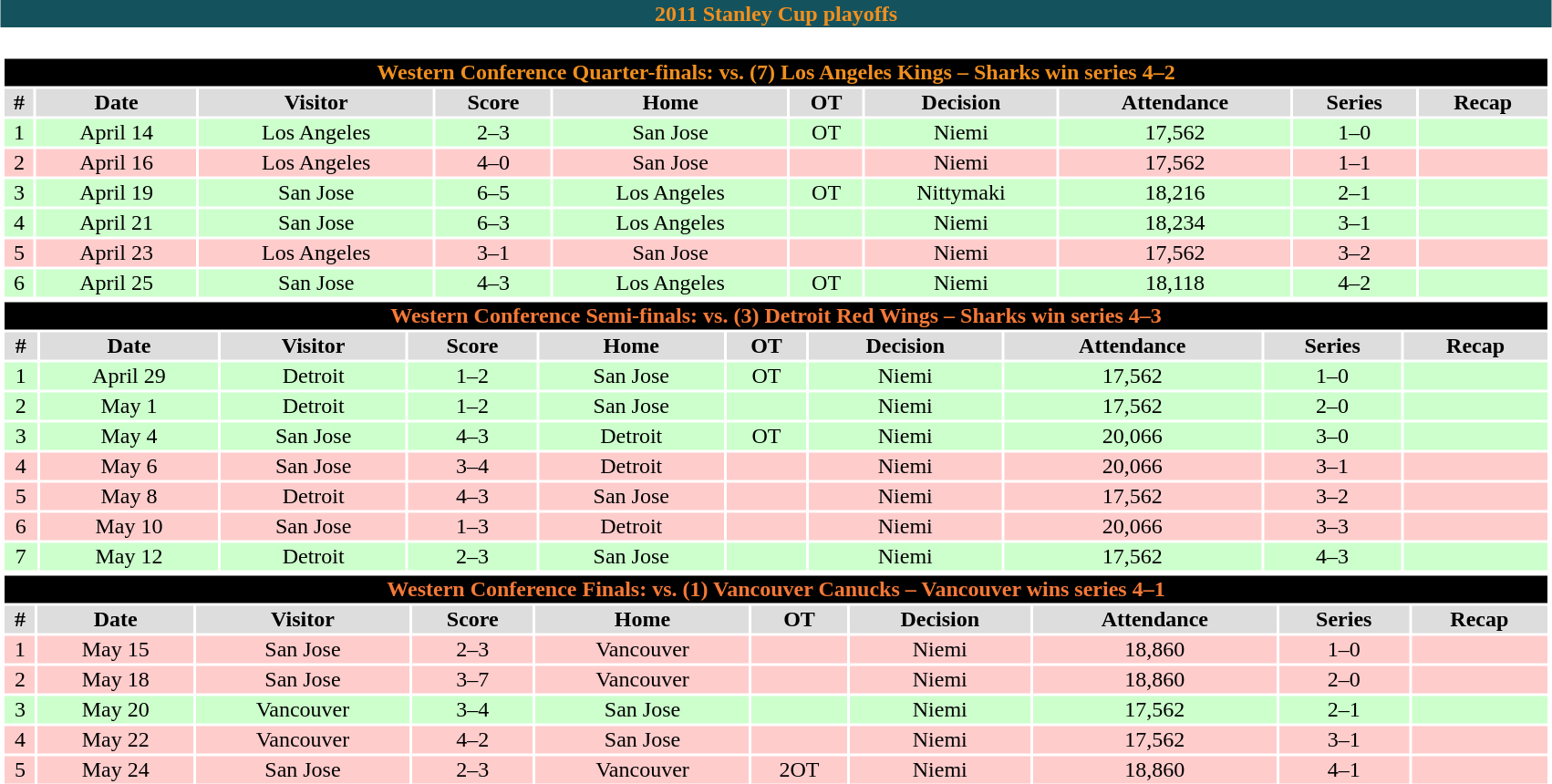<table class="toccolours" width=90% style="clear:both; margin:1.5em auto; text-align:center;">
<tr>
<th colspan=10 style="background:#14535D; color:#EF8F1F;">2011 Stanley Cup playoffs</th>
</tr>
<tr>
<td colspan=10><br><table class="toccolours collapsible collapsed" width=100%>
<tr>
<th colspan=10; style="background:#000000; color:#EF8F1F;">Western Conference Quarter-finals: vs. (7) Los Angeles Kings – Sharks win series 4–2</th>
</tr>
<tr align="center"  bgcolor="#dddddd">
<td><strong>#</strong></td>
<td><strong>Date</strong></td>
<td><strong>Visitor</strong></td>
<td><strong>Score</strong></td>
<td><strong>Home</strong></td>
<td><strong>OT</strong></td>
<td><strong>Decision</strong></td>
<td><strong>Attendance</strong></td>
<td><strong>Series</strong></td>
<td><strong>Recap</strong></td>
</tr>
<tr align=center" bgcolor="ccffcc">
<td>1</td>
<td>April 14</td>
<td>Los Angeles</td>
<td>2–3</td>
<td>San Jose</td>
<td>OT</td>
<td>Niemi</td>
<td>17,562</td>
<td>1–0</td>
<td></td>
</tr>
<tr align="center" bgcolor="ffcccc">
<td>2</td>
<td>April 16</td>
<td>Los Angeles</td>
<td>4–0</td>
<td>San Jose</td>
<td></td>
<td>Niemi</td>
<td>17,562</td>
<td>1–1</td>
<td></td>
</tr>
<tr align="center" bgcolor="ccffcc">
<td>3</td>
<td>April 19</td>
<td>San Jose</td>
<td>6–5</td>
<td>Los Angeles</td>
<td>OT</td>
<td>Nittymaki</td>
<td>18,216</td>
<td>2–1</td>
<td></td>
</tr>
<tr align="center" bgcolor="ccffcc">
<td>4</td>
<td>April 21</td>
<td>San Jose</td>
<td>6–3</td>
<td>Los Angeles</td>
<td></td>
<td>Niemi</td>
<td>18,234</td>
<td>3–1</td>
<td></td>
</tr>
<tr align="center" bgcolor="ffcccc">
<td>5</td>
<td>April 23</td>
<td>Los Angeles</td>
<td>3–1</td>
<td>San Jose</td>
<td></td>
<td>Niemi</td>
<td>17,562</td>
<td>3–2</td>
<td></td>
</tr>
<tr align="center" bgcolor="ccffcc">
<td>6</td>
<td>April 25</td>
<td>San Jose</td>
<td>4–3</td>
<td>Los Angeles</td>
<td>OT</td>
<td>Niemi</td>
<td>18,118</td>
<td>4–2</td>
<td></td>
</tr>
</table>
<table class="toccolours collapsible collapsed" width=100%>
<tr>
<th colspan=10; style="background:#000000; color:#F47937;">Western Conference Semi-finals: vs. (3) Detroit Red Wings – Sharks win series 4–3</th>
</tr>
<tr align="center"  bgcolor="#dddddd">
<td><strong>#</strong></td>
<td><strong>Date</strong></td>
<td><strong>Visitor</strong></td>
<td><strong>Score</strong></td>
<td><strong>Home</strong></td>
<td><strong>OT</strong></td>
<td><strong>Decision</strong></td>
<td><strong>Attendance</strong></td>
<td><strong>Series</strong></td>
<td><strong>Recap</strong></td>
</tr>
<tr align="center" bgcolor="ccffcc">
<td>1</td>
<td>April 29</td>
<td>Detroit</td>
<td>1–2</td>
<td>San Jose</td>
<td>OT</td>
<td>Niemi</td>
<td>17,562</td>
<td>1–0</td>
<td></td>
</tr>
<tr align="center" bgcolor="ccffcc">
<td>2</td>
<td>May 1</td>
<td>Detroit</td>
<td>1–2</td>
<td>San Jose</td>
<td></td>
<td>Niemi</td>
<td>17,562</td>
<td>2–0</td>
<td></td>
</tr>
<tr align="center" bgcolor="ccffcc">
<td>3</td>
<td>May 4</td>
<td>San Jose</td>
<td>4–3</td>
<td>Detroit</td>
<td>OT</td>
<td>Niemi</td>
<td>20,066</td>
<td>3–0</td>
<td></td>
</tr>
<tr align="center" bgcolor="ffcccc">
<td>4</td>
<td>May 6</td>
<td>San Jose</td>
<td>3–4</td>
<td>Detroit</td>
<td></td>
<td>Niemi</td>
<td>20,066</td>
<td>3–1</td>
<td></td>
</tr>
<tr align="center" bgcolor="ffcccc">
<td>5</td>
<td>May 8</td>
<td>Detroit</td>
<td>4–3</td>
<td>San Jose</td>
<td></td>
<td>Niemi</td>
<td>17,562</td>
<td>3–2</td>
<td></td>
</tr>
<tr align=center bgcolor="ffcccc">
<td>6</td>
<td>May 10</td>
<td>San Jose</td>
<td>1–3</td>
<td>Detroit</td>
<td></td>
<td>Niemi</td>
<td>20,066</td>
<td>3–3</td>
<td></td>
</tr>
<tr align=center bgcolor="ccffcc">
<td>7</td>
<td>May 12</td>
<td>Detroit</td>
<td>2–3</td>
<td>San Jose</td>
<td></td>
<td>Niemi</td>
<td>17,562</td>
<td>4–3</td>
<td></td>
</tr>
</table>
<table class="toccolours collapsible collapsed" width=100%>
<tr>
<th colspan=10; style="background:#000000; color:#F47937;">Western Conference Finals: vs. (1) Vancouver Canucks – Vancouver wins series 4–1</th>
</tr>
<tr align="center"  bgcolor="#dddddd">
<td><strong>#</strong></td>
<td><strong>Date</strong></td>
<td><strong>Visitor</strong></td>
<td><strong>Score</strong></td>
<td><strong>Home</strong></td>
<td><strong>OT</strong></td>
<td><strong>Decision</strong></td>
<td><strong>Attendance</strong></td>
<td><strong>Series</strong></td>
<td><strong>Recap</strong></td>
</tr>
<tr align=center bgcolor="ffcccc">
<td>1</td>
<td>May 15</td>
<td>San Jose</td>
<td>2–3</td>
<td>Vancouver</td>
<td></td>
<td>Niemi</td>
<td>18,860</td>
<td>1–0</td>
<td></td>
</tr>
<tr align=center bgcolor="ffcccc">
<td>2</td>
<td>May 18</td>
<td>San Jose</td>
<td>3–7</td>
<td>Vancouver</td>
<td></td>
<td>Niemi</td>
<td>18,860</td>
<td>2–0</td>
<td></td>
</tr>
<tr align=center bgcolor="ccffcc">
<td>3</td>
<td>May 20</td>
<td>Vancouver</td>
<td>3–4</td>
<td>San Jose</td>
<td></td>
<td>Niemi</td>
<td>17,562</td>
<td>2–1</td>
<td></td>
</tr>
<tr align=center bgcolor="ffcccc">
<td>4</td>
<td>May 22</td>
<td>Vancouver</td>
<td>4–2</td>
<td>San Jose</td>
<td></td>
<td>Niemi</td>
<td>17,562</td>
<td>3–1</td>
<td></td>
</tr>
<tr align=center bgcolor="ffcccc">
<td>5</td>
<td>May 24</td>
<td>San Jose</td>
<td>2–3</td>
<td>Vancouver</td>
<td>2OT</td>
<td>Niemi</td>
<td>18,860</td>
<td>4–1</td>
<td></td>
</tr>
</table>
</td>
</tr>
</table>
